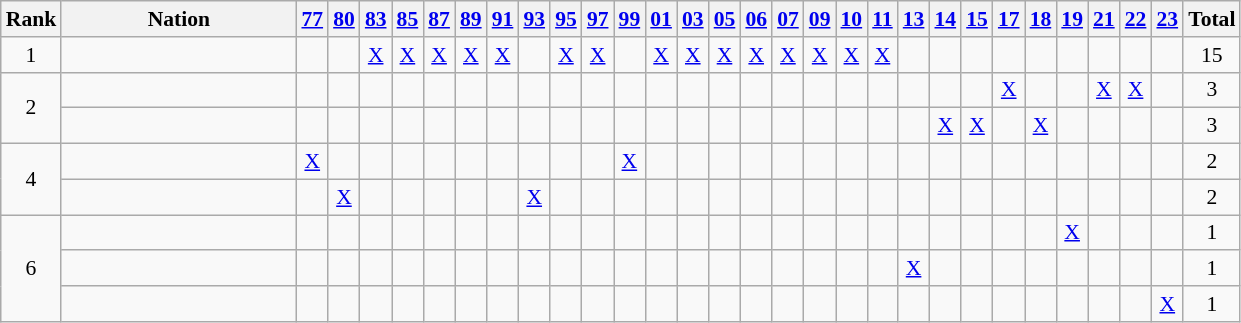<table class=wikitable style="font-size:90%; text-align:center">
<tr>
<th>Rank</th>
<th width=150>Nation</th>
<th><a href='#'>77</a></th>
<th><a href='#'>80</a></th>
<th><a href='#'>83</a></th>
<th><a href='#'>85</a></th>
<th><a href='#'>87</a></th>
<th><a href='#'>89</a></th>
<th><a href='#'>91</a></th>
<th><a href='#'>93</a></th>
<th><a href='#'>95</a></th>
<th><a href='#'>97</a></th>
<th><a href='#'>99</a></th>
<th><a href='#'>01</a></th>
<th><a href='#'>03</a></th>
<th><a href='#'>05</a></th>
<th><a href='#'>06</a></th>
<th><a href='#'>07</a></th>
<th><a href='#'>09</a></th>
<th><a href='#'>10</a></th>
<th><a href='#'>11</a></th>
<th><a href='#'>13</a></th>
<th><a href='#'>14</a></th>
<th><a href='#'>15</a></th>
<th><a href='#'>17</a></th>
<th><a href='#'>18</a></th>
<th><a href='#'>19</a></th>
<th><a href='#'>21</a></th>
<th><a href='#'>22</a></th>
<th><a href='#'>23</a></th>
<th>Total</th>
</tr>
<tr>
<td>1</td>
<td align=left></td>
<td></td>
<td></td>
<td><a href='#'>X</a></td>
<td><a href='#'>X</a></td>
<td><a href='#'>X</a></td>
<td><a href='#'>X</a></td>
<td><a href='#'>X</a></td>
<td></td>
<td><a href='#'>X</a></td>
<td><a href='#'>X</a></td>
<td></td>
<td><a href='#'>X</a></td>
<td><a href='#'>X</a></td>
<td><a href='#'>X</a></td>
<td><a href='#'>X</a></td>
<td><a href='#'>X</a></td>
<td><a href='#'>X</a></td>
<td><a href='#'>X</a></td>
<td><a href='#'>X</a></td>
<td></td>
<td></td>
<td></td>
<td></td>
<td></td>
<td></td>
<td></td>
<td></td>
<td></td>
<td>15</td>
</tr>
<tr>
<td rowspan=2>2</td>
<td align=left></td>
<td></td>
<td></td>
<td></td>
<td></td>
<td></td>
<td></td>
<td></td>
<td></td>
<td></td>
<td></td>
<td></td>
<td></td>
<td></td>
<td></td>
<td></td>
<td></td>
<td></td>
<td></td>
<td></td>
<td></td>
<td></td>
<td></td>
<td><a href='#'>X</a></td>
<td></td>
<td></td>
<td><a href='#'>X</a></td>
<td><a href='#'>X</a></td>
<td></td>
<td>3</td>
</tr>
<tr>
<td align=left></td>
<td></td>
<td></td>
<td></td>
<td></td>
<td></td>
<td></td>
<td></td>
<td></td>
<td></td>
<td></td>
<td></td>
<td></td>
<td></td>
<td></td>
<td></td>
<td></td>
<td></td>
<td></td>
<td></td>
<td></td>
<td><a href='#'>X</a></td>
<td><a href='#'>X</a></td>
<td></td>
<td><a href='#'>X</a></td>
<td></td>
<td></td>
<td></td>
<td></td>
<td>3</td>
</tr>
<tr>
<td rowspan=2>4</td>
<td align=left></td>
<td><a href='#'>X</a></td>
<td></td>
<td></td>
<td></td>
<td></td>
<td></td>
<td></td>
<td></td>
<td></td>
<td></td>
<td><a href='#'>X</a></td>
<td></td>
<td></td>
<td></td>
<td></td>
<td></td>
<td></td>
<td></td>
<td></td>
<td></td>
<td></td>
<td></td>
<td></td>
<td></td>
<td></td>
<td></td>
<td></td>
<td></td>
<td>2</td>
</tr>
<tr>
<td align=left></td>
<td></td>
<td><a href='#'>X</a></td>
<td></td>
<td></td>
<td></td>
<td></td>
<td></td>
<td><a href='#'>X</a></td>
<td></td>
<td></td>
<td></td>
<td></td>
<td></td>
<td></td>
<td></td>
<td></td>
<td></td>
<td></td>
<td></td>
<td></td>
<td></td>
<td></td>
<td></td>
<td></td>
<td></td>
<td></td>
<td></td>
<td></td>
<td>2</td>
</tr>
<tr>
<td rowspan=3>6</td>
<td align=left></td>
<td></td>
<td></td>
<td></td>
<td></td>
<td></td>
<td></td>
<td></td>
<td></td>
<td></td>
<td></td>
<td></td>
<td></td>
<td></td>
<td></td>
<td></td>
<td></td>
<td></td>
<td></td>
<td></td>
<td></td>
<td></td>
<td></td>
<td></td>
<td></td>
<td><a href='#'>X</a></td>
<td></td>
<td></td>
<td></td>
<td>1</td>
</tr>
<tr>
<td align=left></td>
<td></td>
<td></td>
<td></td>
<td></td>
<td></td>
<td></td>
<td></td>
<td></td>
<td></td>
<td></td>
<td></td>
<td></td>
<td></td>
<td></td>
<td></td>
<td></td>
<td></td>
<td></td>
<td></td>
<td><a href='#'>X</a></td>
<td></td>
<td></td>
<td></td>
<td></td>
<td></td>
<td></td>
<td></td>
<td></td>
<td>1</td>
</tr>
<tr>
<td align=left></td>
<td></td>
<td></td>
<td></td>
<td></td>
<td></td>
<td></td>
<td></td>
<td></td>
<td></td>
<td></td>
<td></td>
<td></td>
<td></td>
<td></td>
<td></td>
<td></td>
<td></td>
<td></td>
<td></td>
<td></td>
<td></td>
<td></td>
<td></td>
<td></td>
<td></td>
<td></td>
<td></td>
<td><a href='#'>X</a></td>
<td>1</td>
</tr>
</table>
